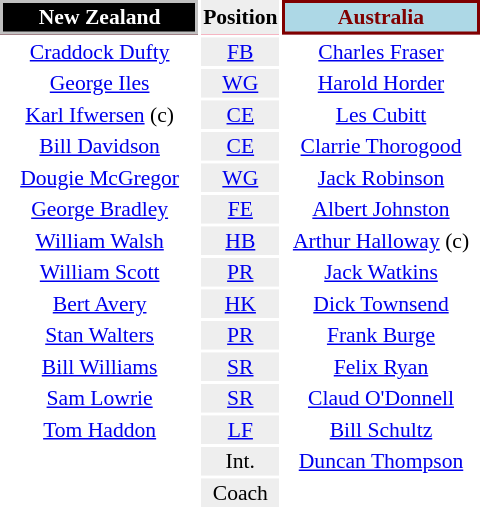<table align=right style="font-size:90%; margin-left:1em">
<tr bgcolor=#FF0033>
<th align="centre" width="126" style="border: 2px solid silver; background: Black; color: white">New Zealand</th>
<th align="center" style="background: #eeeeee; color: black">Position</th>
<th align="centre" width="126" style="border: 2px solid maroon; background: lightblue; color: maroon">Australia</th>
</tr>
<tr>
<td align="center"><a href='#'>Craddock Dufty</a></td>
<td align="center" style="background: #eeeeee"><a href='#'>FB</a></td>
<td align="center"><a href='#'>Charles Fraser</a></td>
</tr>
<tr>
<td align="center"><a href='#'>George Iles</a></td>
<td align="center" style="background: #eeeeee"><a href='#'>WG</a></td>
<td align="center"><a href='#'>Harold Horder</a></td>
</tr>
<tr>
<td align="center"><a href='#'>Karl Ifwersen</a> (c)</td>
<td align="center" style="background: #eeeeee"><a href='#'>CE</a></td>
<td align="center"><a href='#'>Les Cubitt</a></td>
</tr>
<tr>
<td align="center"><a href='#'>Bill Davidson</a></td>
<td align="center" style="background: #eeeeee"><a href='#'>CE</a></td>
<td align="center"><a href='#'>Clarrie Thorogood</a></td>
</tr>
<tr>
<td align="center"><a href='#'>Dougie McGregor</a></td>
<td align="center" style="background: #eeeeee"><a href='#'>WG</a></td>
<td align="center"><a href='#'>Jack Robinson</a></td>
</tr>
<tr>
<td align="center"><a href='#'>George Bradley</a></td>
<td align="center" style="background: #eeeeee"><a href='#'>FE</a></td>
<td align="center"><a href='#'>Albert Johnston</a></td>
</tr>
<tr>
<td align="center"><a href='#'>William Walsh</a></td>
<td align="center" style="background: #eeeeee"><a href='#'>HB</a></td>
<td align="center"><a href='#'>Arthur Halloway</a> (c)</td>
</tr>
<tr>
<td align="center"><a href='#'>William Scott</a></td>
<td align="center" style="background: #eeeeee"><a href='#'>PR</a></td>
<td align="center"><a href='#'>Jack Watkins</a></td>
</tr>
<tr>
<td align="center"><a href='#'>Bert Avery</a></td>
<td align="center" style="background: #eeeeee"><a href='#'>HK</a></td>
<td align="center"><a href='#'>Dick Townsend</a></td>
</tr>
<tr>
<td align="center"><a href='#'>Stan Walters</a></td>
<td align="center" style="background: #eeeeee"><a href='#'>PR</a></td>
<td align="center"><a href='#'>Frank Burge</a></td>
</tr>
<tr>
<td align="center"><a href='#'>Bill Williams</a></td>
<td align="center" style="background: #eeeeee"><a href='#'>SR</a></td>
<td align="center"><a href='#'>Felix Ryan</a></td>
</tr>
<tr>
<td align="center"><a href='#'>Sam Lowrie</a></td>
<td align="center" style="background: #eeeeee"><a href='#'>SR</a></td>
<td align="center"><a href='#'>Claud O'Donnell</a></td>
</tr>
<tr>
<td align="center"><a href='#'>Tom Haddon</a></td>
<td align="center" style="background: #eeeeee"><a href='#'>LF</a></td>
<td align="center"><a href='#'>Bill Schultz</a></td>
</tr>
<tr>
<td align="center"></td>
<td align="center" style="background: #eeeeee">Int.</td>
<td align="center"><a href='#'>Duncan Thompson</a></td>
</tr>
<tr>
<td align="center"></td>
<td align="center" style="background: #eeeeee">Coach</td>
<td align="center"></td>
</tr>
</table>
